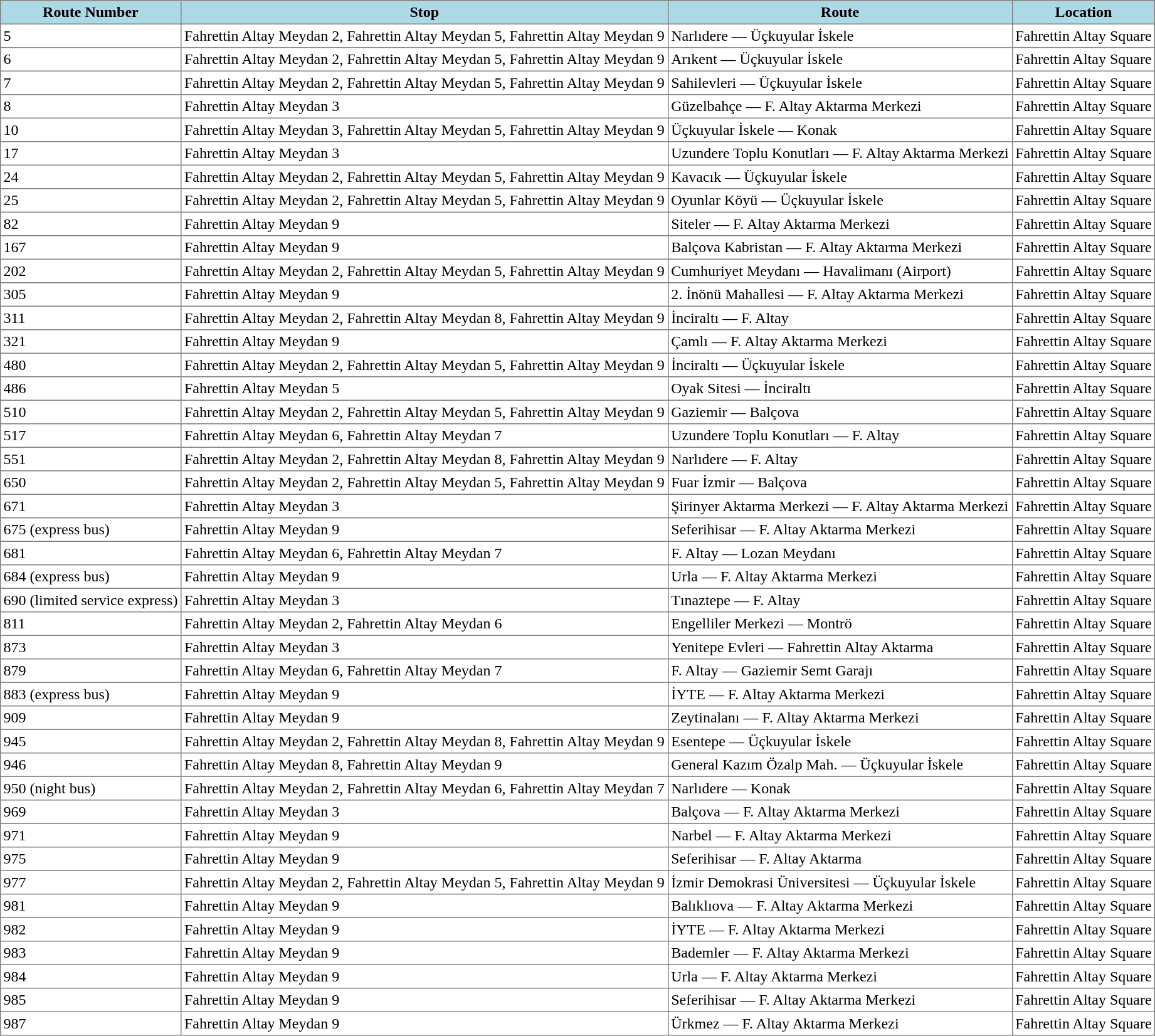<table class="toccolours" border="1" cellpadding="3" style="margin:1em auto; border-collapse:collapse">
<tr style="background:lightblue;">
<th>Route Number</th>
<th>Stop</th>
<th>Route</th>
<th>Location</th>
</tr>
<tr>
<td>5</td>
<td>Fahrettin Altay Meydan 2, Fahrettin Altay Meydan 5, Fahrettin Altay Meydan 9</td>
<td>Narlıdere — Üçkuyular İskele</td>
<td>Fahrettin Altay Square</td>
</tr>
<tr>
<td>6</td>
<td>Fahrettin Altay Meydan 2, Fahrettin Altay Meydan 5, Fahrettin Altay Meydan 9</td>
<td>Arıkent — Üçkuyular İskele</td>
<td>Fahrettin Altay Square</td>
</tr>
<tr>
<td>7</td>
<td>Fahrettin Altay Meydan 2, Fahrettin Altay Meydan 5, Fahrettin Altay Meydan 9</td>
<td>Sahilevleri — Üçkuyular İskele</td>
<td>Fahrettin Altay Square</td>
</tr>
<tr>
<td>8</td>
<td>Fahrettin Altay Meydan 3</td>
<td>Güzelbahçe — F. Altay Aktarma Merkezi</td>
<td>Fahrettin Altay Square</td>
</tr>
<tr>
<td>10</td>
<td>Fahrettin Altay Meydan 3, Fahrettin Altay Meydan 5, Fahrettin Altay Meydan 9</td>
<td>Üçkuyular İskele — Konak</td>
<td>Fahrettin Altay Square</td>
</tr>
<tr>
<td>17</td>
<td>Fahrettin Altay Meydan 3</td>
<td>Uzundere Toplu Konutları — F. Altay Aktarma Merkezi</td>
<td>Fahrettin Altay Square</td>
</tr>
<tr>
<td>24</td>
<td>Fahrettin Altay Meydan 2, Fahrettin Altay Meydan 5, Fahrettin Altay Meydan 9</td>
<td>Kavacık — Üçkuyular İskele</td>
<td>Fahrettin Altay Square</td>
</tr>
<tr>
<td>25</td>
<td>Fahrettin Altay Meydan 2, Fahrettin Altay Meydan 5, Fahrettin Altay Meydan 9</td>
<td>Oyunlar Köyü — Üçkuyular İskele</td>
<td>Fahrettin Altay Square</td>
</tr>
<tr>
<td>82</td>
<td>Fahrettin Altay Meydan 9</td>
<td>Siteler — F. Altay Aktarma Merkezi</td>
<td>Fahrettin Altay Square</td>
</tr>
<tr>
<td>167</td>
<td>Fahrettin Altay Meydan 9</td>
<td>Balçova Kabristan — F. Altay Aktarma Merkezi</td>
<td>Fahrettin Altay Square</td>
</tr>
<tr>
<td>202 </td>
<td>Fahrettin Altay Meydan 2, Fahrettin Altay Meydan 5, Fahrettin Altay Meydan 9</td>
<td>Cumhuriyet Meydanı — Havalimanı (Airport)</td>
<td>Fahrettin Altay Square</td>
</tr>
<tr>
<td>305</td>
<td>Fahrettin Altay Meydan 9</td>
<td>2. İnönü Mahallesi — F. Altay Aktarma Merkezi</td>
<td>Fahrettin Altay Square</td>
</tr>
<tr>
<td>311</td>
<td>Fahrettin Altay Meydan 2, Fahrettin Altay Meydan 8, Fahrettin Altay Meydan 9</td>
<td>İnciraltı — F. Altay</td>
<td>Fahrettin Altay Square</td>
</tr>
<tr>
<td>321</td>
<td>Fahrettin Altay Meydan 9</td>
<td>Çamlı — F. Altay Aktarma Merkezi</td>
<td>Fahrettin Altay Square</td>
</tr>
<tr>
<td>480</td>
<td>Fahrettin Altay Meydan 2, Fahrettin Altay Meydan 5, Fahrettin Altay Meydan 9</td>
<td>İnciraltı — Üçkuyular İskele</td>
<td>Fahrettin Altay Square</td>
</tr>
<tr>
<td>486</td>
<td>Fahrettin Altay Meydan 5</td>
<td>Oyak Sitesi — İnciraltı</td>
<td>Fahrettin Altay Square</td>
</tr>
<tr>
<td>510</td>
<td>Fahrettin Altay Meydan 2, Fahrettin Altay Meydan 5, Fahrettin Altay Meydan 9</td>
<td>Gaziemir — Balçova</td>
<td>Fahrettin Altay Square</td>
</tr>
<tr>
<td>517</td>
<td>Fahrettin Altay Meydan 6, Fahrettin Altay Meydan 7</td>
<td>Uzundere Toplu Konutları — F. Altay</td>
<td>Fahrettin Altay Square</td>
</tr>
<tr>
<td>551</td>
<td>Fahrettin Altay Meydan 2, Fahrettin Altay Meydan 8, Fahrettin Altay Meydan 9</td>
<td>Narlıdere — F. Altay</td>
<td>Fahrettin Altay Square</td>
</tr>
<tr>
<td>650</td>
<td>Fahrettin Altay Meydan 2, Fahrettin Altay Meydan 5, Fahrettin Altay Meydan 9</td>
<td>Fuar İzmir — Balçova</td>
<td>Fahrettin Altay Square</td>
</tr>
<tr>
<td>671</td>
<td>Fahrettin Altay Meydan 3</td>
<td>Şirinyer Aktarma Merkezi — F. Altay Aktarma Merkezi</td>
<td>Fahrettin Altay Square</td>
</tr>
<tr>
<td>675 (express bus)</td>
<td>Fahrettin Altay Meydan 9</td>
<td>Seferihisar — F. Altay Aktarma Merkezi</td>
<td>Fahrettin Altay Square</td>
</tr>
<tr>
<td>681</td>
<td>Fahrettin Altay Meydan 6, Fahrettin Altay Meydan 7</td>
<td>F. Altay — Lozan Meydanı</td>
<td>Fahrettin Altay Square</td>
</tr>
<tr>
<td>684 (express bus)</td>
<td>Fahrettin Altay Meydan 9</td>
<td>Urla — F. Altay Aktarma Merkezi</td>
<td>Fahrettin Altay Square</td>
</tr>
<tr>
<td>690 (limited service express) </td>
<td>Fahrettin Altay Meydan 3</td>
<td>Tınaztepe — F. Altay</td>
<td>Fahrettin Altay Square</td>
</tr>
<tr>
<td>811</td>
<td>Fahrettin Altay Meydan 2, Fahrettin Altay Meydan 6</td>
<td>Engelliler Merkezi  — Montrö</td>
<td>Fahrettin Altay Square</td>
</tr>
<tr>
<td>873</td>
<td>Fahrettin Altay Meydan 3</td>
<td>Yenitepe Evleri — Fahrettin Altay Aktarma</td>
<td>Fahrettin Altay Square</td>
</tr>
<tr>
<td>879</td>
<td>Fahrettin Altay Meydan 6, Fahrettin Altay Meydan 7</td>
<td>F. Altay — Gaziemir Semt Garajı</td>
<td>Fahrettin Altay Square</td>
</tr>
<tr>
<td>883 (express bus)</td>
<td>Fahrettin Altay Meydan 9</td>
<td>İYTE — F. Altay Aktarma Merkezi</td>
<td>Fahrettin Altay Square</td>
</tr>
<tr>
<td>909</td>
<td>Fahrettin Altay Meydan 9</td>
<td>Zeytinalanı — F. Altay Aktarma Merkezi</td>
<td>Fahrettin Altay Square</td>
</tr>
<tr>
<td>945</td>
<td>Fahrettin Altay Meydan 2, Fahrettin Altay Meydan 8, Fahrettin Altay Meydan 9</td>
<td>Esentepe — Üçkuyular İskele</td>
<td>Fahrettin Altay Square</td>
</tr>
<tr>
<td>946</td>
<td>Fahrettin Altay Meydan 8, Fahrettin Altay Meydan 9</td>
<td>General Kazım Özalp Mah. — Üçkuyular İskele</td>
<td>Fahrettin Altay Square</td>
</tr>
<tr>
<td>950 (night bus)</td>
<td>Fahrettin Altay Meydan 2, Fahrettin Altay Meydan 6, Fahrettin Altay Meydan 7</td>
<td>Narlıdere — Konak</td>
<td>Fahrettin Altay Square</td>
</tr>
<tr>
<td>969</td>
<td>Fahrettin Altay Meydan 3</td>
<td>Balçova — F. Altay Aktarma Merkezi</td>
<td>Fahrettin Altay Square</td>
</tr>
<tr>
<td>971</td>
<td>Fahrettin Altay Meydan 9</td>
<td>Narbel — F. Altay Aktarma Merkezi</td>
<td>Fahrettin Altay Square</td>
</tr>
<tr>
<td>975</td>
<td>Fahrettin Altay Meydan 9</td>
<td>Seferihisar — F. Altay Aktarma</td>
<td>Fahrettin Altay Square</td>
</tr>
<tr>
<td>977</td>
<td>Fahrettin Altay Meydan 2, Fahrettin Altay Meydan 5, Fahrettin Altay Meydan 9</td>
<td>İzmir Demokrasi Üniversitesi — Üçkuyular İskele</td>
<td>Fahrettin Altay Square</td>
</tr>
<tr>
<td>981</td>
<td>Fahrettin Altay Meydan 9</td>
<td>Balıklıova — F. Altay Aktarma Merkezi</td>
<td>Fahrettin Altay Square</td>
</tr>
<tr>
<td>982</td>
<td>Fahrettin Altay Meydan 9</td>
<td>İYTE — F. Altay Aktarma Merkezi</td>
<td>Fahrettin Altay Square</td>
</tr>
<tr>
<td>983</td>
<td>Fahrettin Altay Meydan 9</td>
<td>Bademler — F. Altay Aktarma Merkezi</td>
<td>Fahrettin Altay Square</td>
</tr>
<tr>
<td>984</td>
<td>Fahrettin Altay Meydan 9</td>
<td>Urla — F. Altay Aktarma Merkezi</td>
<td>Fahrettin Altay Square</td>
</tr>
<tr>
<td>985</td>
<td>Fahrettin Altay Meydan 9</td>
<td>Seferihisar — F. Altay Aktarma Merkezi</td>
<td>Fahrettin Altay Square</td>
</tr>
<tr>
<td>987</td>
<td>Fahrettin Altay Meydan 9</td>
<td>Ürkmez — F. Altay Aktarma Merkezi</td>
<td>Fahrettin Altay Square</td>
</tr>
</table>
